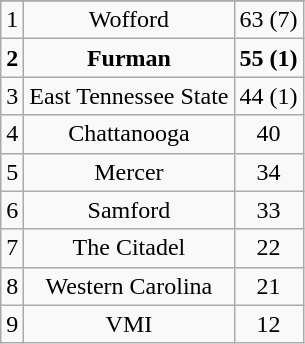<table class="wikitable" style="display: inline-table;">
<tr align="center">
</tr>
<tr align="center">
<td>1</td>
<td>Wofford</td>
<td>63 (7)</td>
</tr>
<tr align="center">
<td><strong>2</strong></td>
<td><strong>Furman</strong></td>
<td><strong>55 (1)</strong></td>
</tr>
<tr align="center">
<td>3</td>
<td>East Tennessee State</td>
<td>44 (1)</td>
</tr>
<tr align="center">
<td>4</td>
<td>Chattanooga</td>
<td>40</td>
</tr>
<tr align="center">
<td>5</td>
<td>Mercer</td>
<td>34</td>
</tr>
<tr align="center">
<td>6</td>
<td>Samford</td>
<td>33</td>
</tr>
<tr align="center">
<td>7</td>
<td>The Citadel</td>
<td>22</td>
</tr>
<tr align="center">
<td>8</td>
<td>Western Carolina</td>
<td>21</td>
</tr>
<tr align="center">
<td>9</td>
<td>VMI</td>
<td>12</td>
</tr>
</table>
